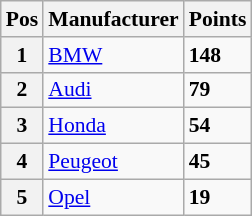<table class="wikitable" style="font-size: 90%">
<tr>
<th>Pos</th>
<th>Manufacturer</th>
<th>Points</th>
</tr>
<tr>
<th>1</th>
<td> <a href='#'>BMW</a></td>
<td><strong>148</strong></td>
</tr>
<tr>
<th>2</th>
<td> <a href='#'>Audi</a></td>
<td><strong>79</strong></td>
</tr>
<tr>
<th>3</th>
<td> <a href='#'>Honda</a></td>
<td><strong>54</strong></td>
</tr>
<tr>
<th>4</th>
<td> <a href='#'>Peugeot</a></td>
<td><strong>45</strong></td>
</tr>
<tr>
<th>5</th>
<td> <a href='#'>Opel</a></td>
<td><strong>19</strong></td>
</tr>
</table>
